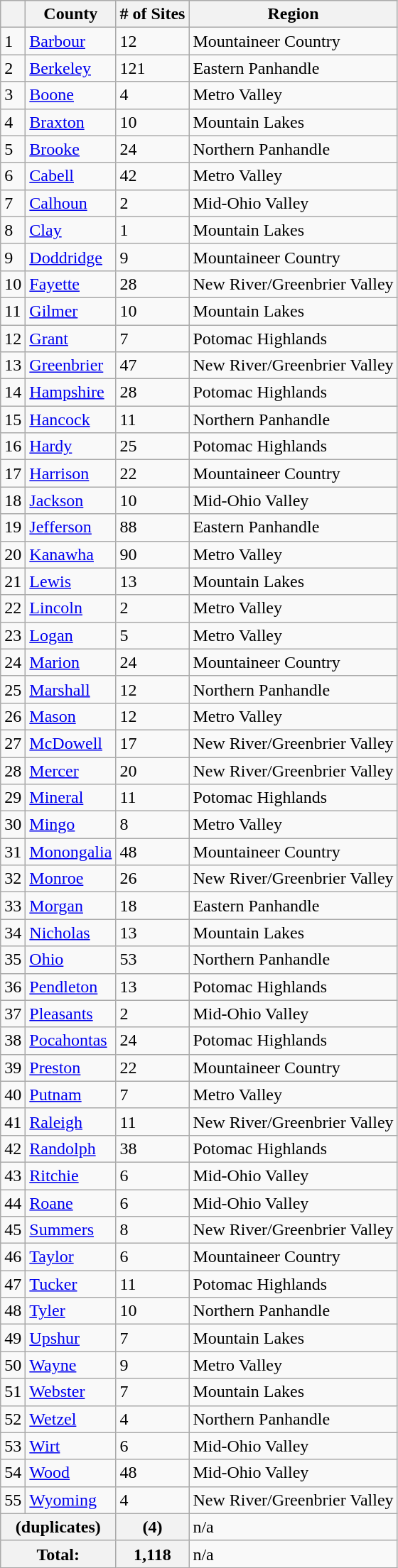<table class="wikitable sortable">
<tr>
<th></th>
<th><strong>County</strong></th>
<th><strong># of Sites</strong></th>
<th><strong>Region</strong></th>
</tr>
<tr ->
<td>1</td>
<td><a href='#'>Barbour</a></td>
<td>12</td>
<td>Mountaineer Country</td>
</tr>
<tr ->
<td>2</td>
<td><a href='#'>Berkeley</a></td>
<td>121</td>
<td>Eastern Panhandle</td>
</tr>
<tr ->
<td>3</td>
<td><a href='#'>Boone</a></td>
<td>4</td>
<td>Metro Valley</td>
</tr>
<tr ->
<td>4</td>
<td><a href='#'>Braxton</a></td>
<td>10</td>
<td>Mountain Lakes</td>
</tr>
<tr ->
<td>5</td>
<td><a href='#'>Brooke</a></td>
<td>24</td>
<td>Northern Panhandle</td>
</tr>
<tr ->
<td>6</td>
<td><a href='#'>Cabell</a></td>
<td>42</td>
<td>Metro Valley</td>
</tr>
<tr ->
<td>7</td>
<td><a href='#'>Calhoun</a></td>
<td>2</td>
<td>Mid-Ohio Valley</td>
</tr>
<tr ->
<td>8</td>
<td><a href='#'>Clay</a></td>
<td>1</td>
<td>Mountain Lakes</td>
</tr>
<tr ->
<td>9</td>
<td><a href='#'>Doddridge</a></td>
<td>9</td>
<td>Mountaineer Country</td>
</tr>
<tr ->
<td>10</td>
<td><a href='#'>Fayette</a></td>
<td>28</td>
<td>New River/Greenbrier Valley</td>
</tr>
<tr ->
<td>11</td>
<td><a href='#'>Gilmer</a></td>
<td>10</td>
<td>Mountain Lakes</td>
</tr>
<tr ->
<td>12</td>
<td><a href='#'>Grant</a></td>
<td>7</td>
<td>Potomac Highlands</td>
</tr>
<tr ->
<td>13</td>
<td><a href='#'>Greenbrier</a></td>
<td>47</td>
<td>New River/Greenbrier Valley</td>
</tr>
<tr ->
<td>14</td>
<td><a href='#'>Hampshire</a></td>
<td>28</td>
<td>Potomac Highlands</td>
</tr>
<tr ->
<td>15</td>
<td><a href='#'>Hancock</a></td>
<td>11</td>
<td>Northern Panhandle</td>
</tr>
<tr ->
<td>16</td>
<td><a href='#'>Hardy</a></td>
<td>25</td>
<td>Potomac Highlands</td>
</tr>
<tr ->
<td>17</td>
<td><a href='#'>Harrison</a></td>
<td>22</td>
<td>Mountaineer Country</td>
</tr>
<tr ->
<td>18</td>
<td><a href='#'>Jackson</a></td>
<td>10</td>
<td>Mid-Ohio Valley</td>
</tr>
<tr ->
<td>19</td>
<td><a href='#'>Jefferson</a></td>
<td>88</td>
<td>Eastern Panhandle</td>
</tr>
<tr ->
<td>20</td>
<td><a href='#'>Kanawha</a></td>
<td>90</td>
<td>Metro Valley</td>
</tr>
<tr ->
<td>21</td>
<td><a href='#'>Lewis</a></td>
<td>13</td>
<td>Mountain Lakes</td>
</tr>
<tr ->
<td>22</td>
<td><a href='#'>Lincoln</a></td>
<td>2</td>
<td>Metro Valley</td>
</tr>
<tr ->
<td>23</td>
<td><a href='#'>Logan</a></td>
<td>5</td>
<td>Metro Valley</td>
</tr>
<tr ->
<td>24</td>
<td><a href='#'>Marion</a></td>
<td>24</td>
<td>Mountaineer Country</td>
</tr>
<tr ->
<td>25</td>
<td><a href='#'>Marshall</a></td>
<td>12</td>
<td>Northern Panhandle</td>
</tr>
<tr ->
<td>26</td>
<td><a href='#'>Mason</a></td>
<td>12</td>
<td>Metro Valley</td>
</tr>
<tr ->
<td>27</td>
<td><a href='#'>McDowell</a></td>
<td>17</td>
<td>New River/Greenbrier Valley</td>
</tr>
<tr ->
<td>28</td>
<td><a href='#'>Mercer</a></td>
<td>20</td>
<td>New River/Greenbrier Valley</td>
</tr>
<tr ->
<td>29</td>
<td><a href='#'>Mineral</a></td>
<td>11</td>
<td>Potomac Highlands</td>
</tr>
<tr ->
<td>30</td>
<td><a href='#'>Mingo</a></td>
<td>8</td>
<td>Metro Valley</td>
</tr>
<tr ->
<td>31</td>
<td><a href='#'>Monongalia</a></td>
<td>48</td>
<td>Mountaineer Country</td>
</tr>
<tr ->
<td>32</td>
<td><a href='#'>Monroe</a></td>
<td>26</td>
<td>New River/Greenbrier Valley</td>
</tr>
<tr ->
<td>33</td>
<td><a href='#'>Morgan</a></td>
<td>18</td>
<td>Eastern Panhandle</td>
</tr>
<tr ->
<td>34</td>
<td><a href='#'>Nicholas</a></td>
<td>13</td>
<td>Mountain Lakes</td>
</tr>
<tr ->
<td>35</td>
<td><a href='#'>Ohio</a></td>
<td>53</td>
<td>Northern Panhandle</td>
</tr>
<tr ->
<td>36</td>
<td><a href='#'>Pendleton</a></td>
<td>13</td>
<td>Potomac Highlands</td>
</tr>
<tr ->
<td>37</td>
<td><a href='#'>Pleasants</a></td>
<td>2</td>
<td>Mid-Ohio Valley</td>
</tr>
<tr ->
<td>38</td>
<td><a href='#'>Pocahontas</a></td>
<td>24</td>
<td>Potomac Highlands</td>
</tr>
<tr ->
<td>39</td>
<td><a href='#'>Preston</a></td>
<td>22</td>
<td>Mountaineer Country</td>
</tr>
<tr ->
<td>40</td>
<td><a href='#'>Putnam</a></td>
<td>7</td>
<td>Metro Valley</td>
</tr>
<tr ->
<td>41</td>
<td><a href='#'>Raleigh</a></td>
<td>11</td>
<td>New River/Greenbrier Valley</td>
</tr>
<tr ->
<td>42</td>
<td><a href='#'>Randolph</a></td>
<td>38</td>
<td>Potomac Highlands</td>
</tr>
<tr ->
<td>43</td>
<td><a href='#'>Ritchie</a></td>
<td>6</td>
<td>Mid-Ohio Valley</td>
</tr>
<tr ->
<td>44</td>
<td><a href='#'>Roane</a></td>
<td>6</td>
<td>Mid-Ohio Valley</td>
</tr>
<tr ->
<td>45</td>
<td><a href='#'>Summers</a></td>
<td>8</td>
<td>New River/Greenbrier Valley</td>
</tr>
<tr ->
<td>46</td>
<td><a href='#'>Taylor</a></td>
<td>6</td>
<td>Mountaineer Country</td>
</tr>
<tr ->
<td>47</td>
<td><a href='#'>Tucker</a></td>
<td>11</td>
<td>Potomac Highlands</td>
</tr>
<tr ->
<td>48</td>
<td><a href='#'>Tyler</a></td>
<td>10</td>
<td>Northern Panhandle</td>
</tr>
<tr ->
<td>49</td>
<td><a href='#'>Upshur</a></td>
<td>7</td>
<td>Mountain Lakes</td>
</tr>
<tr ->
<td>50</td>
<td><a href='#'>Wayne</a></td>
<td>9</td>
<td>Metro Valley</td>
</tr>
<tr ->
<td>51</td>
<td><a href='#'>Webster</a></td>
<td>7</td>
<td>Mountain Lakes</td>
</tr>
<tr ->
<td>52</td>
<td><a href='#'>Wetzel</a></td>
<td>4</td>
<td>Northern Panhandle</td>
</tr>
<tr ->
<td>53</td>
<td><a href='#'>Wirt</a></td>
<td>6</td>
<td>Mid-Ohio Valley</td>
</tr>
<tr ->
<td>54</td>
<td><a href='#'>Wood</a></td>
<td>48</td>
<td>Mid-Ohio Valley</td>
</tr>
<tr ->
<td>55</td>
<td><a href='#'>Wyoming</a></td>
<td>4</td>
<td>New River/Greenbrier Valley</td>
</tr>
<tr class="sortbottom">
<th colspan="2">(duplicates)</th>
<th>(4)</th>
<td>n/a</td>
</tr>
<tr class="sortbottom">
<th colspan="2">Total:</th>
<th>1,118</th>
<td>n/a</td>
</tr>
</table>
